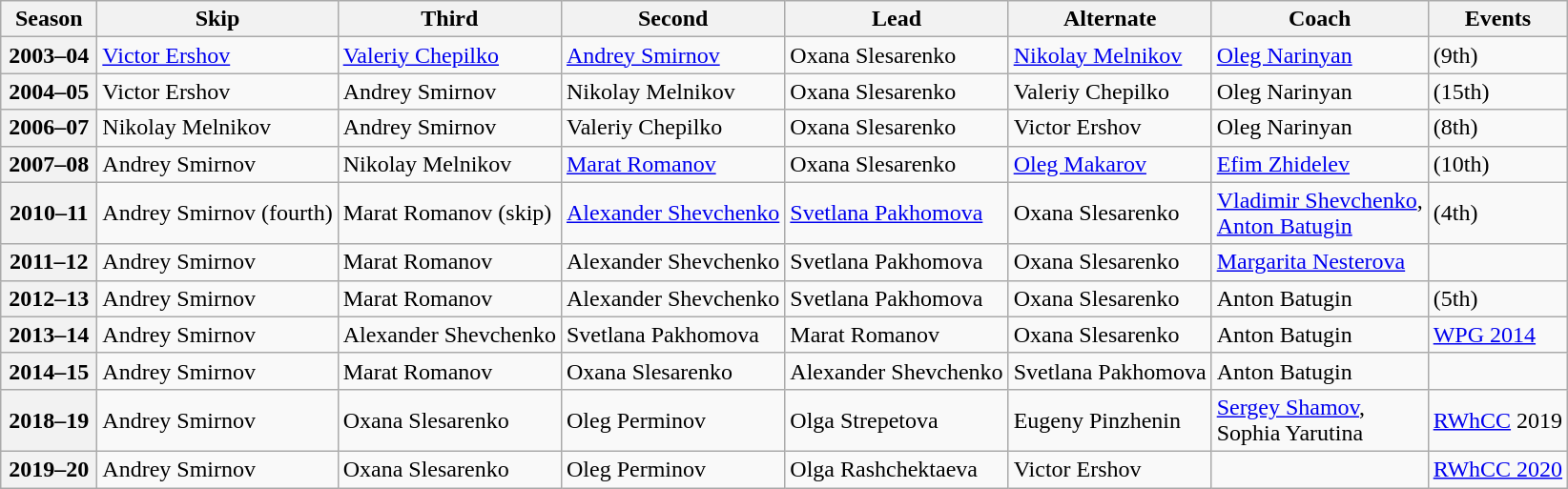<table class="wikitable">
<tr>
<th scope="col" width=60>Season</th>
<th scope="col">Skip</th>
<th scope="col">Third</th>
<th scope="col">Second</th>
<th scope="col">Lead</th>
<th scope="col">Alternate</th>
<th scope="col">Coach</th>
<th scope="col">Events</th>
</tr>
<tr>
<th scope="row">2003–04</th>
<td><a href='#'>Victor Ershov</a></td>
<td><a href='#'>Valeriy Chepilko</a></td>
<td><a href='#'>Andrey Smirnov</a></td>
<td>Oxana Slesarenko</td>
<td><a href='#'>Nikolay Melnikov</a></td>
<td><a href='#'>Oleg Narinyan</a></td>
<td> (9th)</td>
</tr>
<tr>
<th scope="row">2004–05</th>
<td>Victor Ershov</td>
<td>Andrey Smirnov</td>
<td>Nikolay Melnikov</td>
<td>Oxana Slesarenko</td>
<td>Valeriy Chepilko</td>
<td>Oleg Narinyan</td>
<td> (15th)</td>
</tr>
<tr>
<th scope="row">2006–07</th>
<td>Nikolay Melnikov</td>
<td>Andrey Smirnov</td>
<td>Valeriy Chepilko</td>
<td>Oxana Slesarenko</td>
<td>Victor Ershov</td>
<td>Oleg Narinyan</td>
<td> (8th)</td>
</tr>
<tr>
<th scope="row">2007–08</th>
<td>Andrey Smirnov</td>
<td>Nikolay Melnikov</td>
<td><a href='#'>Marat Romanov</a></td>
<td>Oxana Slesarenko</td>
<td><a href='#'>Oleg Makarov</a></td>
<td><a href='#'>Efim Zhidelev</a></td>
<td> (10th)</td>
</tr>
<tr>
<th scope="row">2010–11</th>
<td>Andrey Smirnov (fourth)</td>
<td>Marat Romanov (skip)</td>
<td><a href='#'>Alexander Shevchenko</a></td>
<td><a href='#'>Svetlana Pakhomova</a></td>
<td>Oxana Slesarenko</td>
<td><a href='#'>Vladimir Shevchenko</a>,<br><a href='#'>Anton Batugin</a></td>
<td> (4th)</td>
</tr>
<tr>
<th scope="row">2011–12</th>
<td>Andrey Smirnov</td>
<td>Marat Romanov</td>
<td>Alexander Shevchenko</td>
<td>Svetlana Pakhomova</td>
<td>Oxana Slesarenko</td>
<td><a href='#'>Margarita Nesterova</a></td>
<td> </td>
</tr>
<tr>
<th scope="row">2012–13</th>
<td>Andrey Smirnov</td>
<td>Marat Romanov</td>
<td>Alexander Shevchenko</td>
<td>Svetlana Pakhomova</td>
<td>Oxana Slesarenko</td>
<td>Anton Batugin</td>
<td> (5th)</td>
</tr>
<tr>
<th scope="row">2013–14</th>
<td>Andrey Smirnov</td>
<td>Alexander Shevchenko</td>
<td>Svetlana Pakhomova</td>
<td>Marat Romanov</td>
<td>Oxana Slesarenko</td>
<td>Anton Batugin</td>
<td><a href='#'>WPG 2014</a> </td>
</tr>
<tr>
<th scope="row">2014–15</th>
<td>Andrey Smirnov</td>
<td>Marat Romanov</td>
<td>Oxana Slesarenko</td>
<td>Alexander Shevchenko</td>
<td>Svetlana Pakhomova</td>
<td>Anton Batugin</td>
<td> </td>
</tr>
<tr>
<th scope="row">2018–19</th>
<td>Andrey Smirnov</td>
<td>Oxana Slesarenko</td>
<td>Oleg Perminov</td>
<td>Olga Strepetova</td>
<td>Eugeny Pinzhenin</td>
<td><a href='#'>Sergey Shamov</a>,<br>Sophia Yarutina</td>
<td><a href='#'>RWhCC</a> 2019 </td>
</tr>
<tr>
<th scope="row">2019–20</th>
<td>Andrey Smirnov</td>
<td>Oxana Slesarenko</td>
<td>Oleg Perminov</td>
<td>Olga Rashchektaeva</td>
<td>Victor Ershov</td>
<td></td>
<td><a href='#'>RWhCC 2020</a> </td>
</tr>
</table>
